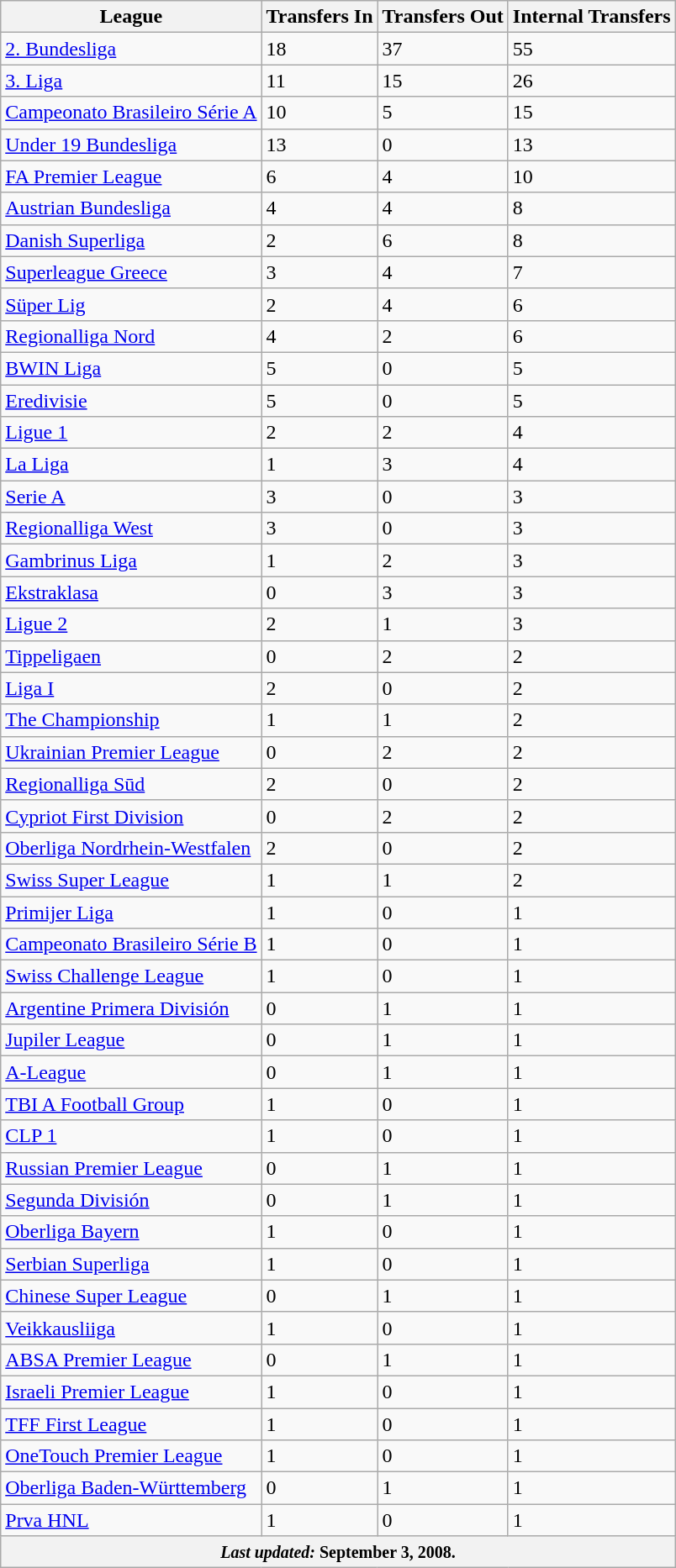<table class="wikitable sortable">
<tr>
<th>League</th>
<th>Transfers In</th>
<th>Transfers Out</th>
<th>Internal Transfers</th>
</tr>
<tr>
<td> <a href='#'>2. Bundesliga</a></td>
<td>18</td>
<td>37</td>
<td>55</td>
</tr>
<tr>
<td> <a href='#'>3. Liga</a></td>
<td>11</td>
<td>15</td>
<td>26</td>
</tr>
<tr>
<td> <a href='#'>Campeonato Brasileiro Série A</a></td>
<td>10</td>
<td>5</td>
<td>15</td>
</tr>
<tr>
<td> <a href='#'>Under 19 Bundesliga</a></td>
<td>13</td>
<td>0</td>
<td>13</td>
</tr>
<tr>
<td> <a href='#'>FA Premier League</a></td>
<td>6</td>
<td>4</td>
<td>10</td>
</tr>
<tr>
<td> <a href='#'>Austrian Bundesliga</a></td>
<td>4</td>
<td>4</td>
<td>8</td>
</tr>
<tr>
<td> <a href='#'>Danish Superliga</a></td>
<td>2</td>
<td>6</td>
<td>8</td>
</tr>
<tr>
<td> <a href='#'>Superleague Greece</a></td>
<td>3</td>
<td>4</td>
<td>7</td>
</tr>
<tr>
<td> <a href='#'>Süper Lig</a></td>
<td>2</td>
<td>4</td>
<td>6</td>
</tr>
<tr>
<td> <a href='#'>Regionalliga Nord</a></td>
<td>4</td>
<td>2</td>
<td>6</td>
</tr>
<tr>
<td> <a href='#'>BWIN Liga</a></td>
<td>5</td>
<td>0</td>
<td>5</td>
</tr>
<tr>
<td> <a href='#'>Eredivisie</a></td>
<td>5</td>
<td>0</td>
<td>5</td>
</tr>
<tr>
<td> <a href='#'>Ligue 1</a></td>
<td>2</td>
<td>2</td>
<td>4</td>
</tr>
<tr>
<td> <a href='#'>La Liga</a></td>
<td>1</td>
<td>3</td>
<td>4</td>
</tr>
<tr>
<td> <a href='#'>Serie A</a></td>
<td>3</td>
<td>0</td>
<td>3</td>
</tr>
<tr>
<td> <a href='#'>Regionalliga West</a></td>
<td>3</td>
<td>0</td>
<td>3</td>
</tr>
<tr>
<td> <a href='#'>Gambrinus Liga</a></td>
<td>1</td>
<td>2</td>
<td>3</td>
</tr>
<tr>
<td> <a href='#'>Ekstraklasa</a></td>
<td>0</td>
<td>3</td>
<td>3</td>
</tr>
<tr>
<td> <a href='#'>Ligue 2</a></td>
<td>2</td>
<td>1</td>
<td>3</td>
</tr>
<tr>
<td> <a href='#'>Tippeligaen</a></td>
<td>0</td>
<td>2</td>
<td>2</td>
</tr>
<tr>
<td> <a href='#'>Liga I</a></td>
<td>2</td>
<td>0</td>
<td>2</td>
</tr>
<tr>
<td> <a href='#'>The Championship</a></td>
<td>1</td>
<td>1</td>
<td>2</td>
</tr>
<tr>
<td> <a href='#'>Ukrainian Premier League</a></td>
<td>0</td>
<td>2</td>
<td>2</td>
</tr>
<tr>
<td> <a href='#'>Regionalliga Sūd</a></td>
<td>2</td>
<td>0</td>
<td>2</td>
</tr>
<tr>
<td> <a href='#'>Cypriot First Division</a></td>
<td>0</td>
<td>2</td>
<td>2</td>
</tr>
<tr>
<td> <a href='#'>Oberliga Nordrhein-Westfalen</a></td>
<td>2</td>
<td>0</td>
<td>2</td>
</tr>
<tr>
<td> <a href='#'>Swiss Super League</a></td>
<td>1</td>
<td>1</td>
<td>2</td>
</tr>
<tr>
<td> <a href='#'>Primijer Liga</a></td>
<td>1</td>
<td>0</td>
<td>1</td>
</tr>
<tr>
<td> <a href='#'>Campeonato Brasileiro Série B</a></td>
<td>1</td>
<td>0</td>
<td>1</td>
</tr>
<tr>
<td> <a href='#'>Swiss Challenge League</a></td>
<td>1</td>
<td>0</td>
<td>1</td>
</tr>
<tr>
<td> <a href='#'>Argentine Primera División</a></td>
<td>0</td>
<td>1</td>
<td>1</td>
</tr>
<tr>
<td> <a href='#'>Jupiler League</a></td>
<td>0</td>
<td>1</td>
<td>1</td>
</tr>
<tr>
<td> <a href='#'>A-League</a></td>
<td>0</td>
<td>1</td>
<td>1</td>
</tr>
<tr>
<td> <a href='#'>TBI A Football Group</a></td>
<td>1</td>
<td>0</td>
<td>1</td>
</tr>
<tr>
<td> <a href='#'>CLP 1</a></td>
<td>1</td>
<td>0</td>
<td>1</td>
</tr>
<tr>
<td> <a href='#'>Russian Premier League</a></td>
<td>0</td>
<td>1</td>
<td>1</td>
</tr>
<tr>
<td> <a href='#'>Segunda División</a></td>
<td>0</td>
<td>1</td>
<td>1</td>
</tr>
<tr>
<td> <a href='#'>Oberliga Bayern</a></td>
<td>1</td>
<td>0</td>
<td>1</td>
</tr>
<tr>
<td> <a href='#'>Serbian Superliga</a></td>
<td>1</td>
<td>0</td>
<td>1</td>
</tr>
<tr>
<td> <a href='#'>Chinese Super League</a></td>
<td>0</td>
<td>1</td>
<td>1</td>
</tr>
<tr>
<td> <a href='#'>Veikkausliiga</a></td>
<td>1</td>
<td>0</td>
<td>1</td>
</tr>
<tr>
<td> <a href='#'>ABSA Premier League</a></td>
<td>0</td>
<td>1</td>
<td>1</td>
</tr>
<tr>
<td> <a href='#'>Israeli Premier League</a></td>
<td>1</td>
<td>0</td>
<td>1</td>
</tr>
<tr>
<td> <a href='#'>TFF First League</a></td>
<td>1</td>
<td>0</td>
<td>1</td>
</tr>
<tr>
<td> <a href='#'>OneTouch Premier League</a></td>
<td>1</td>
<td>0</td>
<td>1</td>
</tr>
<tr>
<td> <a href='#'>Oberliga Baden-Württemberg</a></td>
<td>0</td>
<td>1</td>
<td>1</td>
</tr>
<tr>
<td> <a href='#'>Prva HNL</a></td>
<td>1</td>
<td>0</td>
<td>1</td>
</tr>
<tr>
<th colspan="7" align="centre"><small><em>Last updated:</em> September 3, 2008.</small></th>
</tr>
</table>
